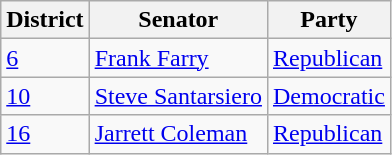<table class="sortable wikitable">
<tr>
<th>District</th>
<th>Senator</th>
<th>Party</th>
</tr>
<tr>
<td><a href='#'>6</a></td>
<td><a href='#'>Frank Farry</a></td>
<td><a href='#'>Republican</a></td>
</tr>
<tr>
<td><a href='#'>10</a></td>
<td><a href='#'>Steve Santarsiero</a></td>
<td><a href='#'>Democratic</a></td>
</tr>
<tr>
<td><a href='#'>16</a></td>
<td><a href='#'>Jarrett Coleman</a></td>
<td><a href='#'>Republican</a></td>
</tr>
</table>
